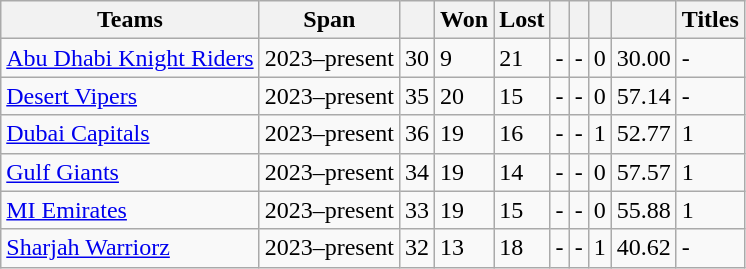<table class="wikitable">
<tr>
<th>Teams</th>
<th>Span</th>
<th></th>
<th>Won</th>
<th>Lost</th>
<th></th>
<th></th>
<th></th>
<th></th>
<th>Titles</th>
</tr>
<tr>
<td><a href='#'>Abu Dhabi Knight Riders</a></td>
<td>2023–present</td>
<td>30</td>
<td>9</td>
<td>21</td>
<td>-</td>
<td>-</td>
<td>0</td>
<td>30.00</td>
<td>-</td>
</tr>
<tr>
<td><a href='#'>Desert Vipers</a></td>
<td>2023–present</td>
<td>35</td>
<td>20</td>
<td>15</td>
<td>-</td>
<td>-</td>
<td>0</td>
<td>57.14</td>
<td>-</td>
</tr>
<tr>
<td><a href='#'>Dubai Capitals</a></td>
<td>2023–present</td>
<td>36</td>
<td>19</td>
<td>16</td>
<td>-</td>
<td>-</td>
<td>1</td>
<td>52.77</td>
<td>1</td>
</tr>
<tr>
<td><a href='#'>Gulf Giants</a></td>
<td>2023–present</td>
<td>34</td>
<td>19</td>
<td>14</td>
<td>-</td>
<td>-</td>
<td>0</td>
<td>57.57</td>
<td>1</td>
</tr>
<tr>
<td><a href='#'>MI Emirates</a></td>
<td>2023–present</td>
<td>33</td>
<td>19</td>
<td>15</td>
<td>-</td>
<td>-</td>
<td>0</td>
<td>55.88</td>
<td>1</td>
</tr>
<tr>
<td><a href='#'>Sharjah Warriorz</a></td>
<td>2023–present</td>
<td>32</td>
<td>13</td>
<td>18</td>
<td>-</td>
<td>-</td>
<td>1</td>
<td>40.62</td>
<td>-</td>
</tr>
</table>
